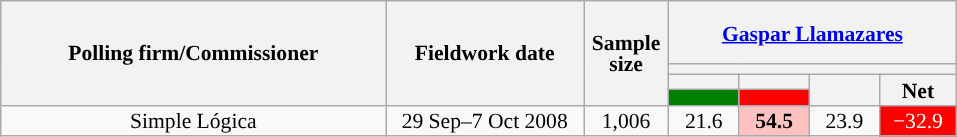<table class="wikitable collapsible collapsed" style="text-align:center; font-size:90%; line-height:14px;">
<tr style="height:42px;">
<th style="width:250px;" rowspan="4">Polling firm/Commissioner</th>
<th style="width:125px;" rowspan="4">Fieldwork date</th>
<th style="width:50px;" rowspan="4">Sample size</th>
<th style="width:185px;" colspan="4"><a href='#'>Gaspar Llamazares</a><br></th>
</tr>
<tr>
<th colspan="4" style="background:"></th>
</tr>
<tr>
<th style="width:30px;"></th>
<th style="width:30px;"></th>
<th style="width:30px;" rowspan="2"></th>
<th style="width:30px;" rowspan="2">Net</th>
</tr>
<tr>
<th style="color:inherit;background:#008000;"></th>
<th style="color:inherit;background:#FF0000;"></th>
</tr>
<tr>
<td>Simple Lógica</td>
<td>29 Sep–7 Oct 2008</td>
<td>1,006</td>
<td>21.6</td>
<td style="background:#FFC2C1;"><strong>54.5</strong></td>
<td>23.9</td>
<td style="background:#FF0000; color:white;">−32.9</td>
</tr>
</table>
